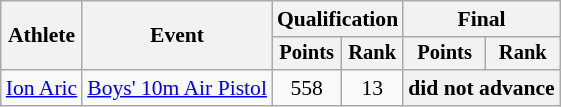<table class="wikitable" style="font-size:90%;">
<tr>
<th rowspan=2>Athlete</th>
<th rowspan=2>Event</th>
<th colspan=2>Qualification</th>
<th colspan=2>Final</th>
</tr>
<tr style="font-size:95%">
<th>Points</th>
<th>Rank</th>
<th>Points</th>
<th>Rank</th>
</tr>
<tr align=center>
<td align=left><a href='#'>Ion Aric</a></td>
<td align=left><a href='#'>Boys' 10m Air Pistol</a></td>
<td>558</td>
<td>13</td>
<th colspan=2>did not advance</th>
</tr>
</table>
